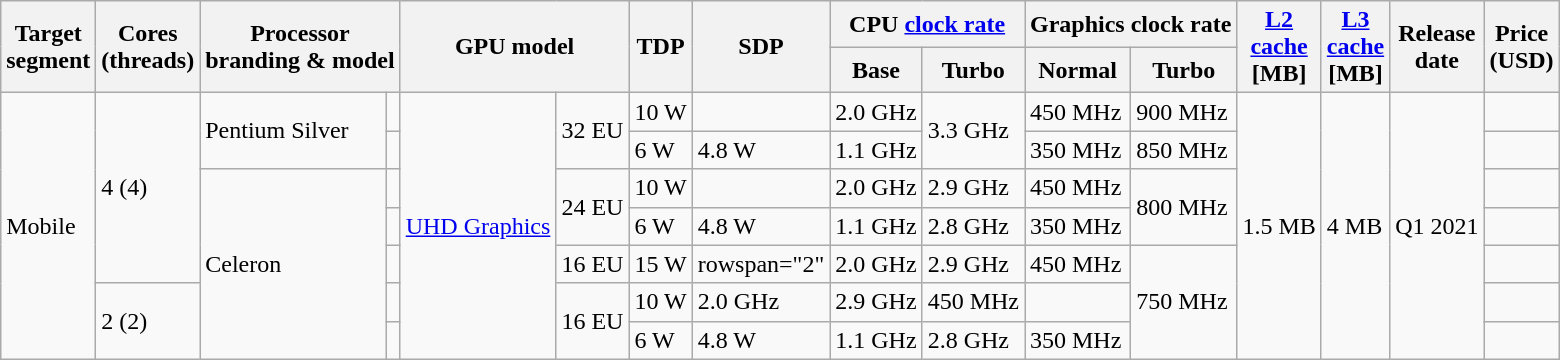<table class="wikitable mw-collapsible">
<tr>
<th rowspan="2">Target<br>segment</th>
<th rowspan="2">Cores<br>(threads)</th>
<th colspan="2" rowspan="2">Processor<br>branding & model</th>
<th colspan="2" rowspan="2">GPU model</th>
<th rowspan="2">TDP</th>
<th rowspan="2">SDP</th>
<th colspan="2">CPU <a href='#'>clock rate</a></th>
<th colspan="2">Graphics clock rate</th>
<th rowspan="2"><a href='#'>L2<br>cache</a><br>[MB]</th>
<th rowspan="2"><a href='#'>L3<br>cache</a><br>[MB]</th>
<th rowspan="2">Release<br>date</th>
<th rowspan="2">Price<br>(USD)</th>
</tr>
<tr>
<th>Base</th>
<th>Turbo</th>
<th>Normal</th>
<th>Turbo</th>
</tr>
<tr>
<td rowspan="7">Mobile</td>
<td rowspan="5">4 (4)</td>
<td rowspan="2">Pentium Silver</td>
<td rowspan="1"></td>
<td rowspan="7"><a href='#'>UHD Graphics</a></td>
<td rowspan="2">32 EU</td>
<td>10 W</td>
<td></td>
<td>2.0 GHz</td>
<td rowspan="2">3.3 GHz</td>
<td>450 MHz</td>
<td>900 MHz</td>
<td rowspan="7">1.5 MB</td>
<td rowspan="7">4 MB</td>
<td rowspan="7">Q1 2021</td>
<td></td>
</tr>
<tr>
<td rowspan="1"></td>
<td>6 W</td>
<td>4.8 W</td>
<td>1.1 GHz</td>
<td>350 MHz</td>
<td rowspan="1">850 MHz</td>
<td></td>
</tr>
<tr>
<td rowspan="5">Celeron</td>
<td rowspan="1"></td>
<td rowspan="2">24 EU</td>
<td>10 W</td>
<td></td>
<td>2.0 GHz</td>
<td>2.9 GHz</td>
<td>450 MHz</td>
<td rowspan="2">800 MHz</td>
<td></td>
</tr>
<tr>
<td rowspan="1"></td>
<td>6 W</td>
<td>4.8 W</td>
<td>1.1 GHz</td>
<td>2.8 GHz</td>
<td>350 MHz</td>
<td></td>
</tr>
<tr>
<td></td>
<td>16 EU</td>
<td>15 W</td>
<td>rowspan="2" </td>
<td>2.0 GHz</td>
<td>2.9 GHz</td>
<td>450 MHz</td>
<td rowspan="3">750 MHz</td>
<td></td>
</tr>
<tr>
<td rowspan="2">2 (2)</td>
<td></td>
<td rowspan="2">16 EU</td>
<td>10 W</td>
<td>2.0 GHz</td>
<td>2.9 GHz</td>
<td>450 MHz</td>
<td></td>
</tr>
<tr>
<td></td>
<td>6 W</td>
<td>4.8 W</td>
<td>1.1 GHz</td>
<td>2.8 GHz</td>
<td>350 MHz</td>
<td></td>
</tr>
</table>
